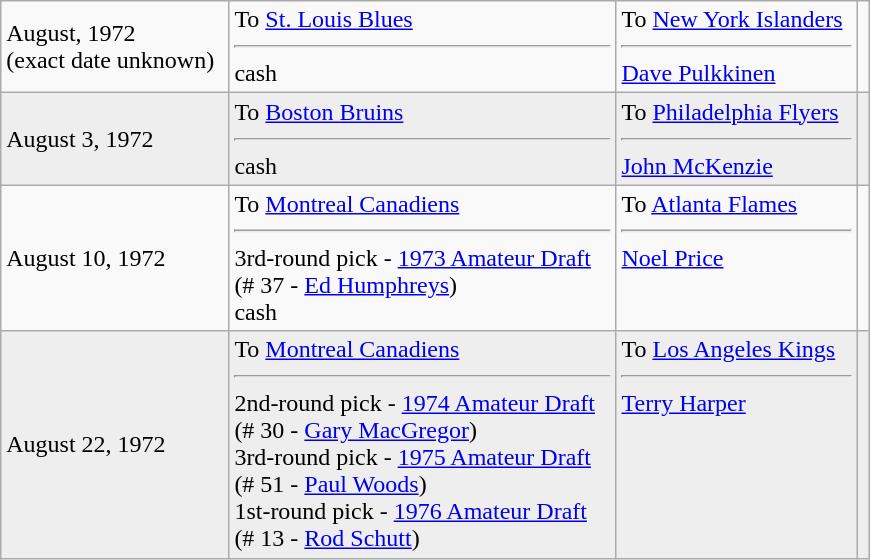<table class="wikitable" style="border:1px solid #999; width:580px;">
<tr>
<td>August, 1972<br>(exact date unknown)</td>
<td valign="top">To <a href='#'>St. Louis Blues</a><hr>cash</td>
<td valign="top">To <a href='#'>New York Islanders</a><hr><a href='#'>Dave Pulkkinen</a></td>
<td></td>
</tr>
<tr bgcolor="eeeeee">
<td>August 3, 1972</td>
<td valign="top">To <a href='#'>Boston Bruins</a><hr>cash</td>
<td valign="top">To <a href='#'>Philadelphia Flyers</a><hr><a href='#'>John McKenzie</a></td>
<td></td>
</tr>
<tr>
<td>August 10, 1972</td>
<td valign="top">To <a href='#'>Montreal Canadiens</a><hr>3rd-round pick - <a href='#'>1973 Amateur Draft</a><br>(# 37 - <a href='#'>Ed Humphreys</a>)<br>cash</td>
<td valign="top">To <a href='#'>Atlanta Flames</a><hr><a href='#'>Noel Price</a></td>
<td></td>
</tr>
<tr bgcolor="eeeeee">
<td>August 22, 1972</td>
<td valign="top">To <a href='#'>Montreal Canadiens</a><hr>2nd-round pick - <a href='#'>1974 Amateur Draft</a><br>(# 30 - <a href='#'>Gary MacGregor</a>)<br>3rd-round pick - <a href='#'>1975 Amateur Draft</a><br>(# 51 - <a href='#'>Paul Woods</a>)<br>1st-round pick - <a href='#'>1976 Amateur Draft</a><br>(# 13 - <a href='#'>Rod Schutt</a>)</td>
<td valign="top">To <a href='#'>Los Angeles Kings</a><hr><a href='#'>Terry Harper</a></td>
<td></td>
</tr>
</table>
